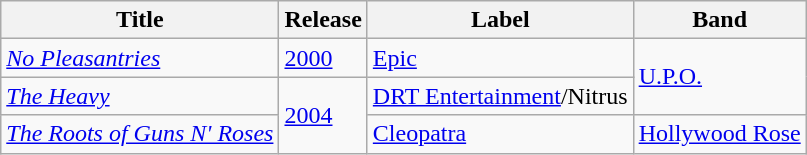<table class="wikitable">
<tr>
<th>Title</th>
<th>Release</th>
<th>Label</th>
<th>Band</th>
</tr>
<tr>
<td><em><a href='#'>No Pleasantries</a></em></td>
<td><a href='#'>2000</a></td>
<td><a href='#'>Epic</a></td>
<td rowspan="2"><a href='#'>U.P.O.</a></td>
</tr>
<tr>
<td><em><a href='#'>The Heavy</a></em></td>
<td rowspan="2"><a href='#'>2004</a></td>
<td><a href='#'>DRT Entertainment</a>/Nitrus</td>
</tr>
<tr>
<td><em><a href='#'>The Roots of Guns N' Roses</a></em></td>
<td><a href='#'>Cleopatra</a></td>
<td><a href='#'>Hollywood Rose</a></td>
</tr>
</table>
